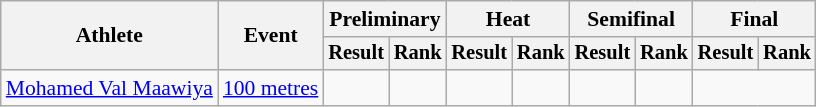<table class="wikitable" style="font-size:90%">
<tr>
<th rowspan="2">Athlete</th>
<th rowspan="2">Event</th>
<th colspan="2">Preliminary</th>
<th colspan="2">Heat</th>
<th colspan="2">Semifinal</th>
<th colspan="2">Final</th>
</tr>
<tr style="font-size:95%">
<th>Result</th>
<th>Rank</th>
<th>Result</th>
<th>Rank</th>
<th>Result</th>
<th>Rank</th>
<th>Result</th>
<th>Rank</th>
</tr>
<tr align=center>
<td align=left><a href='#'>Mohamed Val Maawiya</a></td>
<td align=left><a href='#'>100 metres</a></td>
<td></td>
<td></td>
<td></td>
<td></td>
<td></td>
<td></td>
</tr>
</table>
